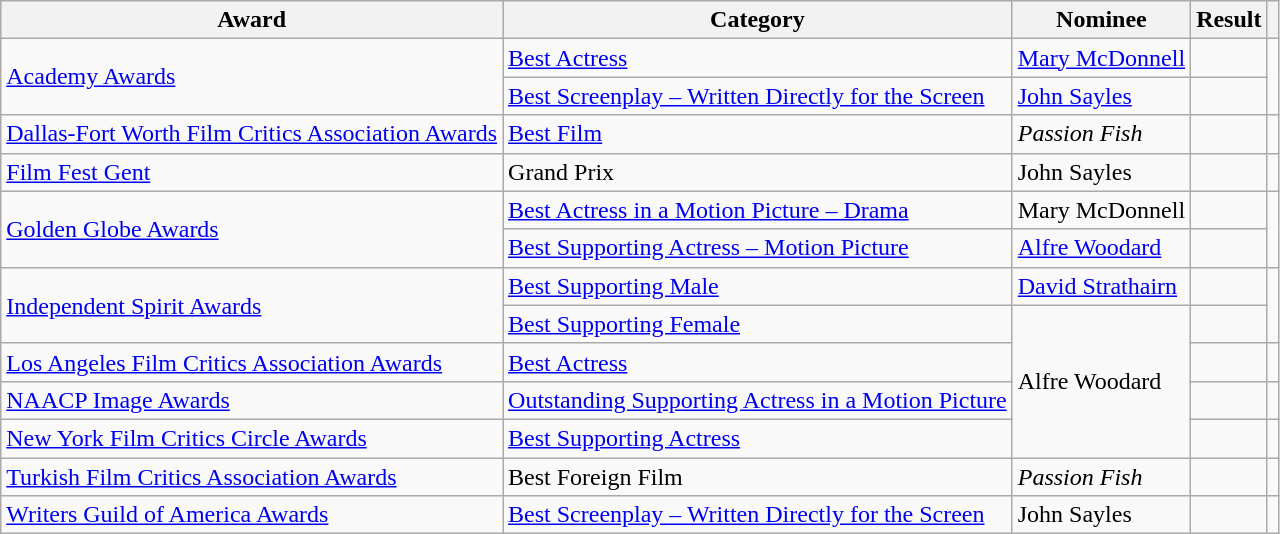<table class="wikitable" border="1">
<tr>
<th>Award</th>
<th>Category</th>
<th>Nominee</th>
<th>Result</th>
<th></th>
</tr>
<tr>
<td rowspan="2"><a href='#'>Academy Awards</a></td>
<td><a href='#'>Best Actress</a></td>
<td><a href='#'>Mary McDonnell</a></td>
<td></td>
<td rowspan="2"></td>
</tr>
<tr>
<td><a href='#'>Best Screenplay – Written Directly for the Screen</a></td>
<td><a href='#'>John Sayles</a></td>
<td></td>
</tr>
<tr>
<td><a href='#'>Dallas-Fort Worth Film Critics Association Awards</a></td>
<td><a href='#'>Best Film</a></td>
<td><em>Passion Fish</em></td>
<td></td>
<td></td>
</tr>
<tr>
<td><a href='#'>Film Fest Gent</a></td>
<td>Grand Prix</td>
<td>John Sayles</td>
<td></td>
<td></td>
</tr>
<tr>
<td rowspan="2"><a href='#'>Golden Globe Awards</a></td>
<td><a href='#'>Best Actress in a Motion Picture – Drama</a></td>
<td>Mary McDonnell</td>
<td></td>
<td rowspan="2"></td>
</tr>
<tr>
<td><a href='#'>Best Supporting Actress – Motion Picture</a></td>
<td><a href='#'>Alfre Woodard</a></td>
<td></td>
</tr>
<tr>
<td rowspan="2"><a href='#'>Independent Spirit Awards</a></td>
<td><a href='#'>Best Supporting Male</a></td>
<td><a href='#'>David Strathairn</a></td>
<td></td>
<td rowspan="2"></td>
</tr>
<tr>
<td><a href='#'>Best Supporting Female</a></td>
<td rowspan="4">Alfre Woodard</td>
<td></td>
</tr>
<tr>
<td><a href='#'>Los Angeles Film Critics Association Awards</a></td>
<td><a href='#'>Best Actress</a></td>
<td></td>
<td></td>
</tr>
<tr>
<td><a href='#'>NAACP Image Awards</a></td>
<td><a href='#'>Outstanding Supporting Actress in a Motion Picture</a></td>
<td></td>
<td></td>
</tr>
<tr>
<td><a href='#'>New York Film Critics Circle Awards</a></td>
<td><a href='#'>Best Supporting Actress</a></td>
<td></td>
<td></td>
</tr>
<tr>
<td><a href='#'>Turkish Film Critics Association Awards</a></td>
<td>Best Foreign Film</td>
<td><em>Passion Fish</em></td>
<td></td>
<td></td>
</tr>
<tr>
<td><a href='#'>Writers Guild of America Awards</a></td>
<td><a href='#'>Best Screenplay – Written Directly for the Screen</a></td>
<td>John Sayles</td>
<td></td>
<td></td>
</tr>
</table>
